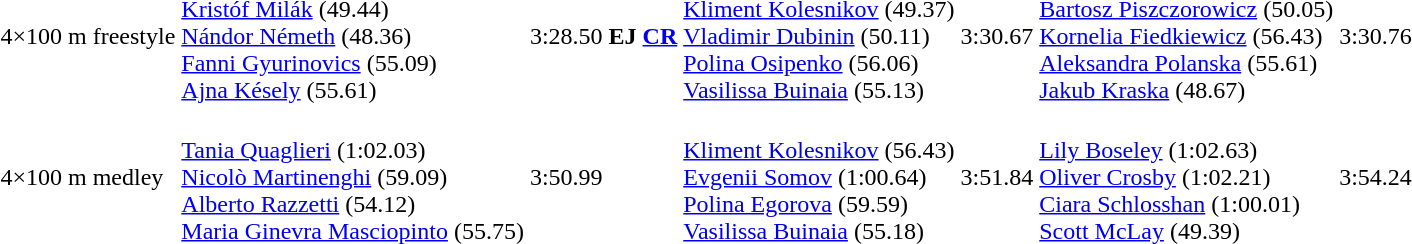<table>
<tr>
<td>4×100 m freestyle</td>
<td><br><a href='#'>Kristóf Milák</a> (49.44)<br><a href='#'>Nándor Németh</a> (48.36)<br><a href='#'>Fanni Gyurinovics</a> (55.09)<br><a href='#'>Ajna Késely</a> (55.61)</td>
<td>3:28.50 <strong>EJ <a href='#'>CR</a></strong></td>
<td><br><a href='#'>Kliment Kolesnikov</a> (49.37)<br><a href='#'>Vladimir Dubinin</a> (50.11)<br><a href='#'>Polina Osipenko</a> (56.06)<br><a href='#'>Vasilissa Buinaia</a> (55.13)</td>
<td>3:30.67</td>
<td><br><a href='#'>Bartosz Piszczorowicz</a> (50.05)<br><a href='#'>Kornelia Fiedkiewicz</a> (56.43)<br><a href='#'>Aleksandra Polanska</a> (55.61)<br><a href='#'>Jakub Kraska</a> (48.67)</td>
<td>3:30.76</td>
</tr>
<tr>
<td>4×100 m medley</td>
<td><br><a href='#'>Tania Quaglieri</a> (1:02.03)<br><a href='#'>Nicolò Martinenghi</a> (59.09)<br><a href='#'>Alberto Razzetti</a> (54.12)<br><a href='#'>Maria Ginevra Masciopinto</a> (55.75)</td>
<td>3:50.99</td>
<td><br><a href='#'>Kliment Kolesnikov</a> (56.43)<br><a href='#'>Evgenii Somov</a> (1:00.64)<br><a href='#'>Polina Egorova</a> (59.59)<br><a href='#'>Vasilissa Buinaia</a> (55.18)</td>
<td>3:51.84</td>
<td><br><a href='#'>Lily Boseley</a> (1:02.63)<br><a href='#'>Oliver Crosby</a> (1:02.21)<br><a href='#'>Ciara Schlosshan</a> (1:00.01)<br><a href='#'>Scott McLay</a> (49.39)</td>
<td>3:54.24</td>
</tr>
<tr>
</tr>
</table>
